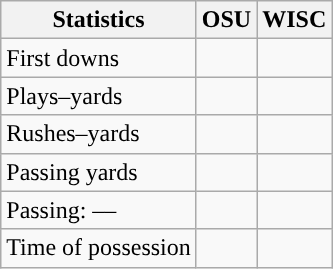<table class="wikitable" style="float:left">
<tr>
<th>Statistics</th>
<th>OSU</th>
<th>WISC</th>
</tr>
<tr>
<td>First downs</td>
<td></td>
<td></td>
</tr>
<tr>
<td>Plays–yards</td>
<td></td>
<td></td>
</tr>
<tr>
<td>Rushes–yards</td>
<td></td>
<td></td>
</tr>
<tr>
<td>Passing yards</td>
<td></td>
<td></td>
</tr>
<tr>
<td>Passing: ––</td>
<td></td>
<td></td>
</tr>
<tr>
<td>Time of possession</td>
<td></td>
<td></td>
</tr>
</table>
